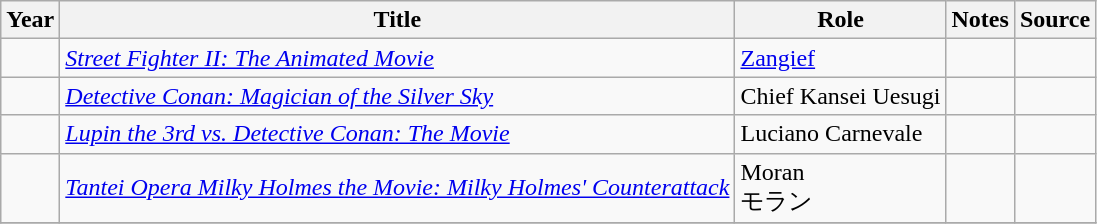<table class="wikitable sortable plainrowheaders">
<tr>
<th>Year</th>
<th>Title</th>
<th>Role</th>
<th class="unsortable">Notes</th>
<th class="unsortable">Source</th>
</tr>
<tr>
<td></td>
<td><em><a href='#'>Street Fighter II: The Animated Movie</a></em></td>
<td><a href='#'>Zangief</a></td>
<td></td>
<td></td>
</tr>
<tr>
<td></td>
<td><em><a href='#'>Detective Conan: Magician of the Silver Sky</a></em></td>
<td>Chief Kansei Uesugi</td>
<td></td>
<td></td>
</tr>
<tr>
<td></td>
<td><em><a href='#'>Lupin the 3rd vs. Detective Conan: The Movie</a></em></td>
<td>Luciano Carnevale</td>
<td></td>
<td></td>
</tr>
<tr>
<td></td>
<td><em><a href='#'>Tantei Opera Milky Holmes the Movie: Milky Holmes' Counterattack</a></em></td>
<td>Moran<br>モラン</td>
<td></td>
<td></td>
</tr>
<tr>
</tr>
</table>
